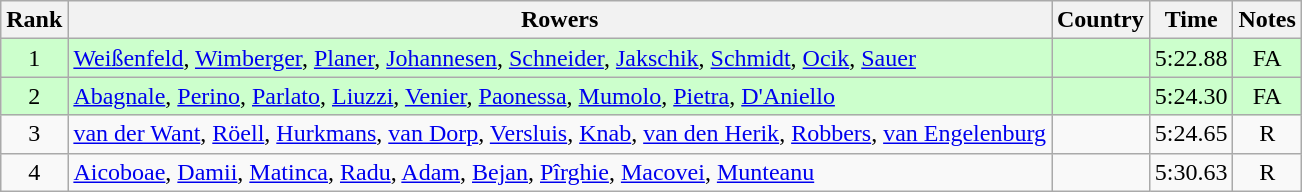<table class="wikitable" style="text-align:center">
<tr>
<th>Rank</th>
<th>Rowers</th>
<th>Country</th>
<th>Time</th>
<th>Notes</th>
</tr>
<tr bgcolor=ccffcc>
<td>1</td>
<td align="left"><a href='#'>Weißenfeld</a>, <a href='#'>Wimberger</a>, <a href='#'>Planer</a>, <a href='#'>Johannesen</a>, <a href='#'>Schneider</a>, <a href='#'>Jakschik</a>, <a href='#'>Schmidt</a>, <a href='#'>Ocik</a>, <a href='#'>Sauer</a></td>
<td align="left"></td>
<td>5:22.88</td>
<td>FA</td>
</tr>
<tr bgcolor=ccffcc>
<td>2</td>
<td align="left"><a href='#'>Abagnale</a>, <a href='#'>Perino</a>, <a href='#'>Parlato</a>, <a href='#'>Liuzzi</a>, <a href='#'>Venier</a>, <a href='#'>Paonessa</a>, <a href='#'>Mumolo</a>, <a href='#'>Pietra</a>, <a href='#'>D'Aniello</a></td>
<td align="left"></td>
<td>5:24.30</td>
<td>FA</td>
</tr>
<tr>
<td>3</td>
<td align="left"><a href='#'>van der Want</a>, <a href='#'>Röell</a>, <a href='#'>Hurkmans</a>, <a href='#'>van Dorp</a>, <a href='#'>Versluis</a>, <a href='#'>Knab</a>, <a href='#'>van den Herik</a>, <a href='#'>Robbers</a>, <a href='#'>van Engelenburg</a></td>
<td align="left"></td>
<td>5:24.65</td>
<td>R</td>
</tr>
<tr>
<td>4</td>
<td align="left"><a href='#'>Aicoboae</a>, <a href='#'>Damii</a>, <a href='#'>Matinca</a>, <a href='#'>Radu</a>, <a href='#'>Adam</a>, <a href='#'>Bejan</a>, <a href='#'>Pîrghie</a>, <a href='#'>Macovei</a>, <a href='#'>Munteanu</a></td>
<td align="left"></td>
<td>5:30.63</td>
<td>R</td>
</tr>
</table>
